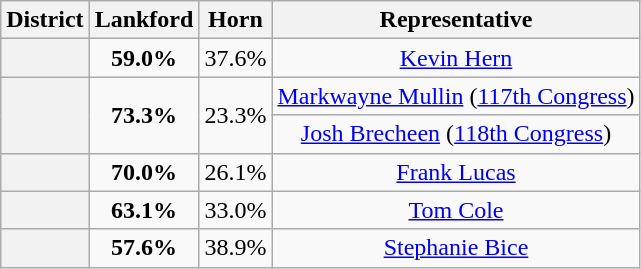<table class=wikitable>
<tr>
<th>District</th>
<th>Lankford</th>
<th>Horn</th>
<th>Representative</th>
</tr>
<tr align=center>
<th></th>
<td><strong>59.0%</strong></td>
<td>37.6%</td>
<td><a href='#'>Kevin Hern</a></td>
</tr>
<tr align=center>
<th rowspan=2 ></th>
<td rowspan=2><strong>73.3%</strong></td>
<td rowspan=2>23.3%</td>
<td><a href='#'>Markwayne Mullin</a> (<a href='#'>117th Congress</a>)</td>
</tr>
<tr align=center>
<td><a href='#'>Josh Brecheen</a> (<a href='#'>118th Congress</a>)</td>
</tr>
<tr align=center>
<th></th>
<td><strong>70.0%</strong></td>
<td>26.1%</td>
<td><a href='#'>Frank Lucas</a></td>
</tr>
<tr align=center>
<th></th>
<td><strong>63.1%</strong></td>
<td>33.0%</td>
<td><a href='#'>Tom Cole</a></td>
</tr>
<tr align=center>
<th></th>
<td><strong>57.6%</strong></td>
<td>38.9%</td>
<td><a href='#'>Stephanie Bice</a></td>
</tr>
</table>
